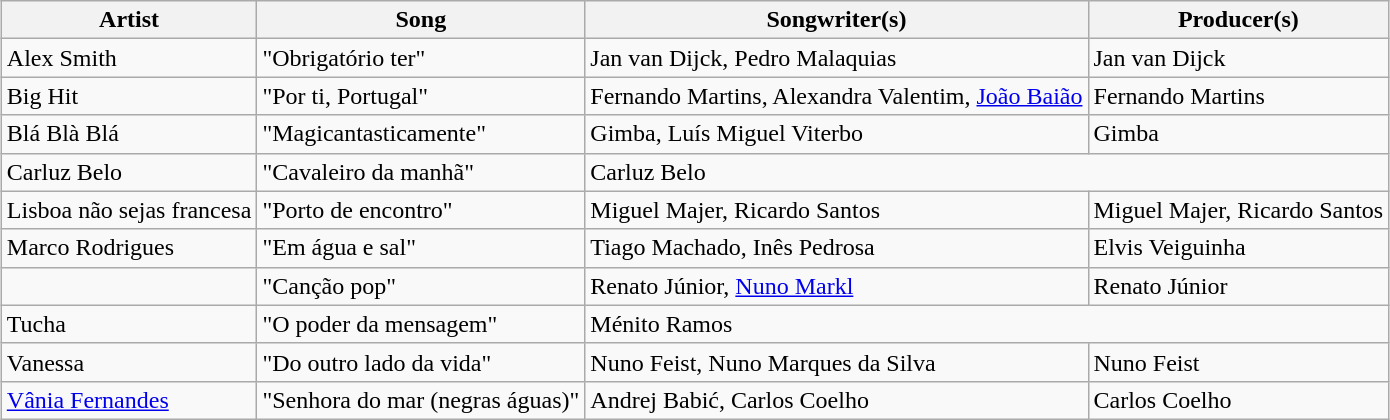<table class="sortable wikitable" style="margin: 1em auto 1em auto;">
<tr>
<th>Artist</th>
<th>Song</th>
<th>Songwriter(s)</th>
<th>Producer(s)</th>
</tr>
<tr>
<td>Alex Smith</td>
<td>"Obrigatório ter"</td>
<td>Jan van Dijck, Pedro Malaquias</td>
<td>Jan van Dijck</td>
</tr>
<tr>
<td>Big Hit</td>
<td>"Por ti, Portugal"</td>
<td>Fernando Martins, Alexandra Valentim, <a href='#'>João Baião</a></td>
<td>Fernando Martins</td>
</tr>
<tr>
<td>Blá Blà Blá</td>
<td>"Magicantasticamente"</td>
<td>Gimba, Luís Miguel Viterbo</td>
<td>Gimba</td>
</tr>
<tr>
<td>Carluz Belo</td>
<td>"Cavaleiro da manhã"</td>
<td colspan="2">Carluz Belo</td>
</tr>
<tr>
<td>Lisboa não sejas francesa</td>
<td>"Porto de encontro"</td>
<td>Miguel Majer, Ricardo Santos</td>
<td>Miguel Majer, Ricardo Santos</td>
</tr>
<tr>
<td>Marco Rodrigues</td>
<td>"Em água e sal"</td>
<td>Tiago Machado, Inês Pedrosa</td>
<td>Elvis Veiguinha</td>
</tr>
<tr>
<td></td>
<td>"Canção pop"</td>
<td>Renato Júnior, <a href='#'>Nuno Markl</a></td>
<td>Renato Júnior</td>
</tr>
<tr>
<td>Tucha</td>
<td>"O poder da mensagem"</td>
<td colspan="2">Ménito Ramos</td>
</tr>
<tr>
<td>Vanessa</td>
<td>"Do outro lado da vida"</td>
<td>Nuno Feist, Nuno Marques da Silva</td>
<td>Nuno Feist</td>
</tr>
<tr>
<td><a href='#'>Vânia Fernandes</a></td>
<td>"Senhora do mar (negras águas)"</td>
<td>Andrej Babić, Carlos Coelho</td>
<td>Carlos Coelho</td>
</tr>
</table>
